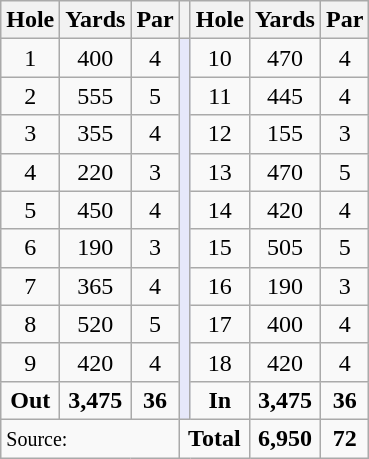<table class=wikitable style="text-align: center">
<tr>
<th>Hole</th>
<th>Yards</th>
<th>Par</th>
<th></th>
<th>Hole</th>
<th>Yards</th>
<th>Par</th>
</tr>
<tr>
<td>1</td>
<td>400</td>
<td>4</td>
<td rowspan=10 style="background:#E6E8FA;"></td>
<td>10</td>
<td>470</td>
<td>4</td>
</tr>
<tr>
<td>2</td>
<td>555</td>
<td>5</td>
<td>11</td>
<td>445</td>
<td>4</td>
</tr>
<tr>
<td>3</td>
<td>355</td>
<td>4</td>
<td>12</td>
<td>155</td>
<td>3</td>
</tr>
<tr>
<td>4</td>
<td>220</td>
<td>3</td>
<td>13</td>
<td>470</td>
<td>5</td>
</tr>
<tr>
<td>5</td>
<td>450</td>
<td>4</td>
<td>14</td>
<td>420</td>
<td>4</td>
</tr>
<tr>
<td>6</td>
<td>190</td>
<td>3</td>
<td>15</td>
<td>505</td>
<td>5</td>
</tr>
<tr>
<td>7</td>
<td>365</td>
<td>4</td>
<td>16</td>
<td>190</td>
<td>3</td>
</tr>
<tr>
<td>8</td>
<td>520</td>
<td>5</td>
<td>17</td>
<td>400</td>
<td>4</td>
</tr>
<tr>
<td>9</td>
<td>420</td>
<td>4</td>
<td>18</td>
<td>420</td>
<td>4</td>
</tr>
<tr>
<td><strong>Out</strong></td>
<td><strong>3,475</strong></td>
<td><strong>36</strong></td>
<td><strong>In</strong></td>
<td><strong>3,475</strong></td>
<td><strong>36</strong></td>
</tr>
<tr>
<td colspan=3 align=left><small>Source:</small></td>
<td colspan=2><strong>Total</strong></td>
<td><strong>6,950</strong></td>
<td><strong>72</strong></td>
</tr>
</table>
